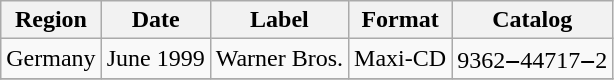<table class="wikitable">
<tr>
<th>Region</th>
<th>Date</th>
<th>Label</th>
<th>Format</th>
<th>Catalog</th>
</tr>
<tr>
<td>Germany</td>
<td>June 1999</td>
<td>Warner Bros.</td>
<td>Maxi-CD</td>
<td>9362‒44717‒2</td>
</tr>
<tr>
</tr>
</table>
